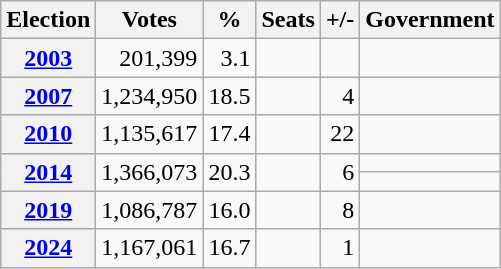<table class="wikitable" style="text-align:right;">
<tr>
<th>Election</th>
<th>Votes</th>
<th>%</th>
<th>Seats</th>
<th>+/-</th>
<th>Government</th>
</tr>
<tr>
<th><a href='#'>2003</a></th>
<td>201,399</td>
<td>3.1</td>
<td></td>
<td></td>
<td></td>
</tr>
<tr>
<th><a href='#'>2007</a></th>
<td>1,234,950</td>
<td>18.5</td>
<td></td>
<td> 4</td>
<td></td>
</tr>
<tr>
<th><a href='#'>2010</a></th>
<td>1,135,617</td>
<td>17.4</td>
<td></td>
<td> 22</td>
<td></td>
</tr>
<tr>
<th rowspan=2><a href='#'>2014</a></th>
<td rowspan=2>1,366,073</td>
<td rowspan=2>20.3</td>
<td rowspan=2></td>
<td rowspan=2> 6</td>
<td></td>
</tr>
<tr>
<td></td>
</tr>
<tr>
<th><a href='#'>2019</a></th>
<td>1,086,787</td>
<td>16.0</td>
<td></td>
<td> 8</td>
<td></td>
</tr>
<tr>
<th><a href='#'>2024</a></th>
<td>1,167,061</td>
<td>16.7</td>
<td></td>
<td> 1</td>
<td></td>
</tr>
</table>
